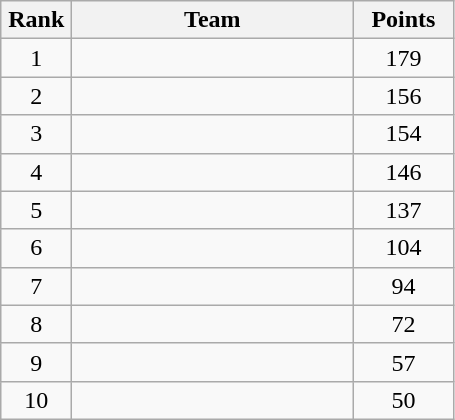<table class="wikitable" style="text-align:center;">
<tr>
<th width=40>Rank</th>
<th width=180>Team</th>
<th width=60>Points</th>
</tr>
<tr>
<td>1</td>
<td align=left></td>
<td>179</td>
</tr>
<tr>
<td>2</td>
<td align=left></td>
<td>156</td>
</tr>
<tr>
<td>3</td>
<td align=left></td>
<td>154</td>
</tr>
<tr>
<td>4</td>
<td align=left></td>
<td>146</td>
</tr>
<tr>
<td>5</td>
<td align=left></td>
<td>137</td>
</tr>
<tr>
<td>6</td>
<td align=left></td>
<td>104</td>
</tr>
<tr>
<td>7</td>
<td align=left></td>
<td>94</td>
</tr>
<tr>
<td>8</td>
<td align=left></td>
<td>72</td>
</tr>
<tr>
<td>9</td>
<td align=left></td>
<td>57</td>
</tr>
<tr>
<td>10</td>
<td align=left></td>
<td>50</td>
</tr>
</table>
